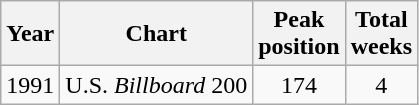<table class="wikitable sortable">
<tr>
<th>Year</th>
<th>Chart</th>
<th>Peak<br>position</th>
<th>Total<br>weeks</th>
</tr>
<tr>
<td style="text-align:center;">1991</td>
<td align="left">U.S. <em>Billboard</em> 200</td>
<td style="text-align:center;">174</td>
<td style="text-align:center;">4</td>
</tr>
</table>
